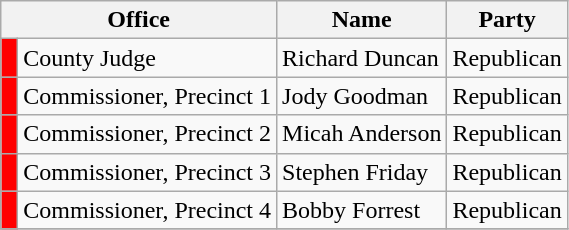<table class="wikitable">
<tr>
<th colspan="2">Office</th>
<th>Name</th>
<th>Party</th>
</tr>
<tr>
<td bgcolor=red> </td>
<td>County Judge</td>
<td>Richard Duncan</td>
<td>Republican</td>
</tr>
<tr>
<td bgcolor=red> </td>
<td>Commissioner, Precinct 1</td>
<td>Jody Goodman</td>
<td>Republican</td>
</tr>
<tr>
<td bgcolor=red> </td>
<td>Commissioner, Precinct 2</td>
<td>Micah Anderson</td>
<td>Republican</td>
</tr>
<tr>
<td bgcolor=red> </td>
<td>Commissioner, Precinct 3</td>
<td>Stephen Friday</td>
<td>Republican</td>
</tr>
<tr>
<td bgcolor=red> </td>
<td>Commissioner, Precinct 4</td>
<td>Bobby Forrest</td>
<td>Republican</td>
</tr>
<tr>
</tr>
</table>
